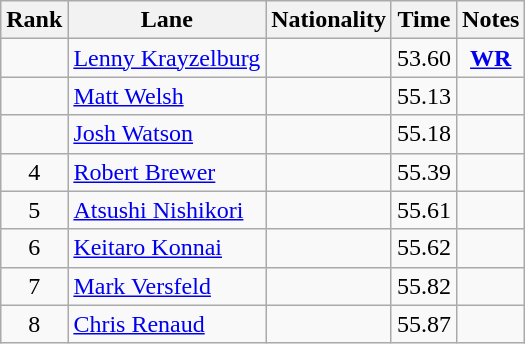<table class="wikitable sortable" style="text-align:center">
<tr>
<th>Rank</th>
<th>Lane</th>
<th>Nationality</th>
<th>Time</th>
<th>Notes</th>
</tr>
<tr>
<td></td>
<td align=left><a href='#'>Lenny Krayzelburg</a></td>
<td align=left></td>
<td>53.60</td>
<td><strong><a href='#'>WR</a></strong></td>
</tr>
<tr>
<td></td>
<td align=left><a href='#'>Matt Welsh</a></td>
<td align=left></td>
<td>55.13</td>
<td></td>
</tr>
<tr>
<td></td>
<td align=left><a href='#'>Josh Watson</a></td>
<td align=left></td>
<td>55.18</td>
<td></td>
</tr>
<tr>
<td>4</td>
<td align=left><a href='#'>Robert Brewer</a></td>
<td align=left></td>
<td>55.39</td>
<td></td>
</tr>
<tr>
<td>5</td>
<td align=left><a href='#'>Atsushi Nishikori</a></td>
<td align=left></td>
<td>55.61</td>
<td></td>
</tr>
<tr>
<td>6</td>
<td align=left><a href='#'>Keitaro Konnai</a></td>
<td align=left></td>
<td>55.62</td>
<td></td>
</tr>
<tr>
<td>7</td>
<td align=left><a href='#'>Mark Versfeld</a></td>
<td align=left></td>
<td>55.82</td>
<td></td>
</tr>
<tr>
<td>8</td>
<td align=left><a href='#'>Chris Renaud</a></td>
<td align=left></td>
<td>55.87</td>
<td></td>
</tr>
</table>
